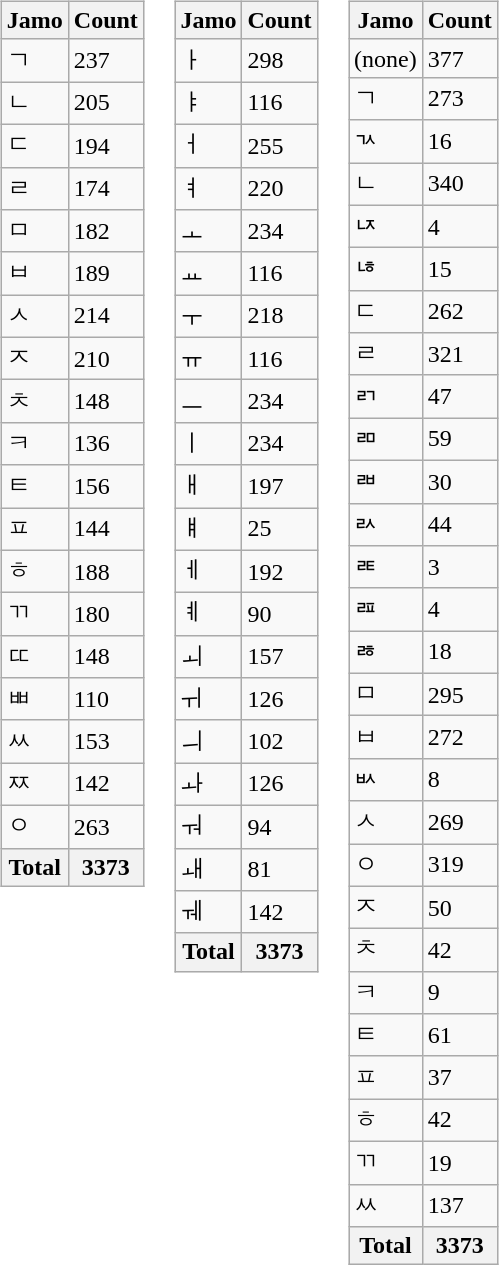<table>
<tr>
<td style="vertical-align:top"><br><table class="wikitable sortable">
<tr>
<th>Jamo</th>
<th>Count</th>
</tr>
<tr>
<td>ㄱ</td>
<td>237</td>
</tr>
<tr>
<td>ㄴ</td>
<td>205</td>
</tr>
<tr>
<td>ㄷ</td>
<td>194</td>
</tr>
<tr>
<td>ㄹ</td>
<td>174</td>
</tr>
<tr>
<td>ㅁ</td>
<td>182</td>
</tr>
<tr>
<td>ㅂ</td>
<td>189</td>
</tr>
<tr>
<td>ㅅ</td>
<td>214</td>
</tr>
<tr>
<td>ㅈ</td>
<td>210</td>
</tr>
<tr>
<td>ㅊ</td>
<td>148</td>
</tr>
<tr>
<td>ㅋ</td>
<td>136</td>
</tr>
<tr>
<td>ㅌ</td>
<td>156</td>
</tr>
<tr>
<td>ㅍ</td>
<td>144</td>
</tr>
<tr>
<td>ㅎ</td>
<td>188</td>
</tr>
<tr>
<td>ㄲ</td>
<td>180</td>
</tr>
<tr>
<td>ㄸ</td>
<td>148</td>
</tr>
<tr>
<td>ㅃ</td>
<td>110</td>
</tr>
<tr>
<td>ㅆ</td>
<td>153</td>
</tr>
<tr>
<td>ㅉ</td>
<td>142</td>
</tr>
<tr>
<td>ㅇ</td>
<td>263</td>
</tr>
<tr>
<th>Total</th>
<th>3373</th>
</tr>
</table>
</td>
<td style="vertical-align:top"><br><table class="wikitable sortable">
<tr>
<th>Jamo</th>
<th>Count</th>
</tr>
<tr>
<td>ㅏ</td>
<td>298</td>
</tr>
<tr>
<td>ㅑ</td>
<td>116</td>
</tr>
<tr>
<td>ㅓ</td>
<td>255</td>
</tr>
<tr>
<td>ㅕ</td>
<td>220</td>
</tr>
<tr>
<td>ㅗ</td>
<td>234</td>
</tr>
<tr>
<td>ㅛ</td>
<td>116</td>
</tr>
<tr>
<td>ㅜ</td>
<td>218</td>
</tr>
<tr>
<td>ㅠ</td>
<td>116</td>
</tr>
<tr>
<td>ㅡ</td>
<td>234</td>
</tr>
<tr>
<td>ㅣ</td>
<td>234</td>
</tr>
<tr>
<td>ㅐ</td>
<td>197</td>
</tr>
<tr>
<td>ㅒ</td>
<td>25</td>
</tr>
<tr>
<td>ㅔ</td>
<td>192</td>
</tr>
<tr>
<td>ㅖ</td>
<td>90</td>
</tr>
<tr>
<td>ㅚ</td>
<td>157</td>
</tr>
<tr>
<td>ㅟ</td>
<td>126</td>
</tr>
<tr>
<td>ㅢ</td>
<td>102</td>
</tr>
<tr>
<td>ㅘ</td>
<td>126</td>
</tr>
<tr>
<td>ㅝ</td>
<td>94</td>
</tr>
<tr>
<td>ㅙ</td>
<td>81</td>
</tr>
<tr>
<td>ㅞ</td>
<td>142</td>
</tr>
<tr>
<th>Total</th>
<th>3373</th>
</tr>
</table>
</td>
<td><br><table class="wikitable sortable">
<tr>
<th>Jamo</th>
<th>Count</th>
</tr>
<tr>
<td>(none)</td>
<td>377</td>
</tr>
<tr>
<td>ㄱ</td>
<td>273</td>
</tr>
<tr>
<td>ㄳ</td>
<td>16</td>
</tr>
<tr>
<td>ㄴ</td>
<td>340</td>
</tr>
<tr>
<td>ㄵ</td>
<td>4</td>
</tr>
<tr>
<td>ㄶ</td>
<td>15</td>
</tr>
<tr>
<td>ㄷ</td>
<td>262</td>
</tr>
<tr>
<td>ㄹ</td>
<td>321</td>
</tr>
<tr>
<td>ㄺ</td>
<td>47</td>
</tr>
<tr>
<td>ㄻ</td>
<td>59</td>
</tr>
<tr>
<td>ㄼ</td>
<td>30</td>
</tr>
<tr>
<td>ㄽ</td>
<td>44</td>
</tr>
<tr>
<td>ㄾ</td>
<td>3</td>
</tr>
<tr>
<td>ㄿ</td>
<td>4</td>
</tr>
<tr>
<td>ㅀ</td>
<td>18</td>
</tr>
<tr>
<td>ㅁ</td>
<td>295</td>
</tr>
<tr>
<td>ㅂ</td>
<td>272</td>
</tr>
<tr>
<td>ㅄ</td>
<td>8</td>
</tr>
<tr>
<td>ㅅ</td>
<td>269</td>
</tr>
<tr>
<td>ㅇ</td>
<td>319</td>
</tr>
<tr>
<td>ㅈ</td>
<td>50</td>
</tr>
<tr>
<td>ㅊ</td>
<td>42</td>
</tr>
<tr>
<td>ㅋ</td>
<td>9</td>
</tr>
<tr>
<td>ㅌ</td>
<td>61</td>
</tr>
<tr>
<td>ㅍ</td>
<td>37</td>
</tr>
<tr>
<td>ㅎ</td>
<td>42</td>
</tr>
<tr>
<td>ㄲ</td>
<td>19</td>
</tr>
<tr>
<td>ㅆ</td>
<td>137</td>
</tr>
<tr>
<th>Total</th>
<th>3373</th>
</tr>
</table>
</td>
</tr>
</table>
